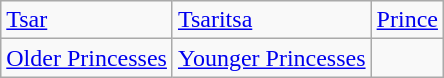<table class="wikitable">
<tr>
<td> <a href='#'>Tsar</a></td>
<td> <a href='#'>Tsaritsa</a></td>
<td> <a href='#'>Prince</a></td>
</tr>
<tr>
<td> <a href='#'>Older Princesses</a></td>
<td> <a href='#'>Younger Princesses</a></td>
</tr>
</table>
